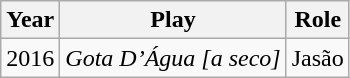<table class="wikitable">
<tr>
<th>Year</th>
<th>Play</th>
<th>Role</th>
</tr>
<tr>
<td>2016</td>
<td><em>Gota D’Água [a seco]</em></td>
<td>Jasão</td>
</tr>
</table>
